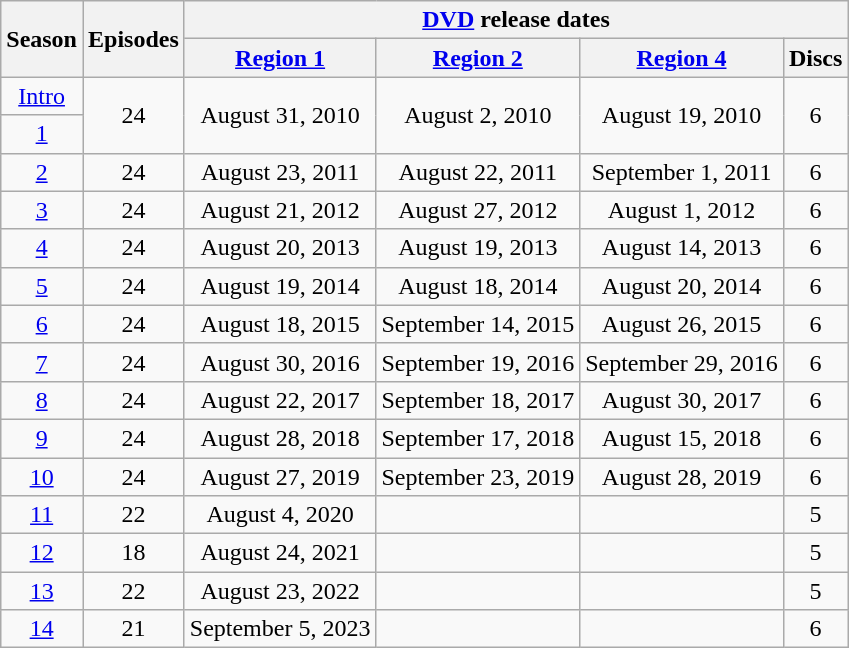<table class="wikitable plainrowheaders" style="text-align: center;">
<tr>
<th scope="col" rowspan="2">Season</th>
<th scope="col" rowspan="2">Episodes</th>
<th scope="col" colspan="4"><a href='#'>DVD</a> release dates</th>
</tr>
<tr>
<th scope="col"><a href='#'>Region 1</a></th>
<th scope="col"><a href='#'>Region 2</a></th>
<th scope="col"><a href='#'>Region 4</a></th>
<th scope="col">Discs</th>
</tr>
<tr>
<td scope="row"><a href='#'>Intro</a></td>
<td rowspan="2">24</td>
<td rowspan="2">August 31, 2010</td>
<td rowspan="2">August 2, 2010</td>
<td rowspan="2">August 19, 2010</td>
<td rowspan="2">6</td>
</tr>
<tr>
<td scope="row"><a href='#'>1</a></td>
</tr>
<tr>
<td scope="row"><a href='#'>2</a></td>
<td>24</td>
<td>August 23, 2011</td>
<td>August 22, 2011</td>
<td>September 1, 2011</td>
<td>6</td>
</tr>
<tr>
<td scope="row"><a href='#'>3</a></td>
<td>24</td>
<td>August 21, 2012</td>
<td>August 27, 2012</td>
<td>August 1, 2012</td>
<td>6</td>
</tr>
<tr>
<td scope="row"><a href='#'>4</a></td>
<td>24</td>
<td>August 20, 2013</td>
<td>August 19, 2013</td>
<td>August 14, 2013</td>
<td>6</td>
</tr>
<tr>
<td scope="row"><a href='#'>5</a></td>
<td>24</td>
<td>August 19, 2014</td>
<td>August 18, 2014</td>
<td>August 20, 2014</td>
<td>6</td>
</tr>
<tr>
<td scope="row"><a href='#'>6</a></td>
<td>24</td>
<td>August 18, 2015</td>
<td>September 14, 2015</td>
<td>August 26, 2015</td>
<td>6</td>
</tr>
<tr>
<td scope="row"><a href='#'>7</a></td>
<td>24</td>
<td>August 30, 2016</td>
<td>September 19, 2016</td>
<td>September 29, 2016</td>
<td>6</td>
</tr>
<tr>
<td scope="row"><a href='#'>8</a></td>
<td>24</td>
<td>August 22, 2017</td>
<td>September 18, 2017</td>
<td>August 30, 2017</td>
<td>6</td>
</tr>
<tr>
<td scope="row"><a href='#'>9</a></td>
<td>24</td>
<td>August 28, 2018</td>
<td>September 17, 2018</td>
<td>August 15, 2018</td>
<td>6</td>
</tr>
<tr>
<td scope="row"><a href='#'>10</a></td>
<td>24</td>
<td>August 27, 2019</td>
<td>September 23, 2019</td>
<td>August 28, 2019</td>
<td>6</td>
</tr>
<tr>
<td scope="row"><a href='#'>11</a></td>
<td>22</td>
<td>August 4, 2020</td>
<td></td>
<td></td>
<td>5</td>
</tr>
<tr>
<td scope="row"><a href='#'>12</a></td>
<td>18</td>
<td>August 24, 2021</td>
<td></td>
<td></td>
<td>5</td>
</tr>
<tr>
<td scope="row"><a href='#'>13</a></td>
<td>22</td>
<td>August 23, 2022</td>
<td></td>
<td></td>
<td>5</td>
</tr>
<tr>
<td scope="row"><a href='#'>14</a></td>
<td>21</td>
<td>September 5, 2023</td>
<td></td>
<td></td>
<td>6</td>
</tr>
</table>
